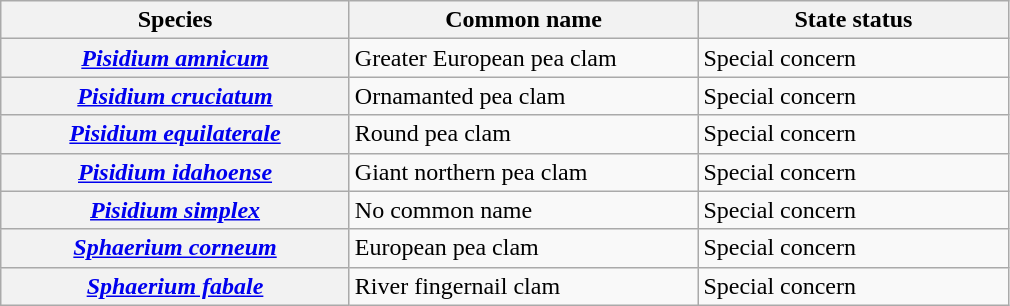<table class="wikitable sortable plainrowheaders">
<tr>
<th scope="col" style="width:225px;">Species</th>
<th scope="col" style="width:225px;">Common name</th>
<th scope="col" style="width:200px;">State status</th>
</tr>
<tr>
<th scope="row"><em><a href='#'>Pisidium amnicum</a></em></th>
<td>Greater European pea clam</td>
<td>Special concern</td>
</tr>
<tr>
<th scope="row"><em><a href='#'>Pisidium cruciatum</a></em></th>
<td>Ornamanted pea clam</td>
<td>Special concern</td>
</tr>
<tr>
<th scope="row"><em><a href='#'>Pisidium equilaterale</a></em></th>
<td>Round pea clam</td>
<td>Special concern</td>
</tr>
<tr>
<th scope="row"><em><a href='#'>Pisidium idahoense</a></em></th>
<td>Giant northern pea clam</td>
<td>Special concern</td>
</tr>
<tr>
<th scope="row"><em><a href='#'>Pisidium simplex</a></em></th>
<td>No common name</td>
<td>Special concern</td>
</tr>
<tr>
<th scope="row"><em><a href='#'>Sphaerium corneum</a></em></th>
<td>European pea clam</td>
<td>Special concern</td>
</tr>
<tr>
<th scope="row"><em><a href='#'>Sphaerium fabale</a></em></th>
<td>River fingernail clam</td>
<td>Special concern</td>
</tr>
</table>
